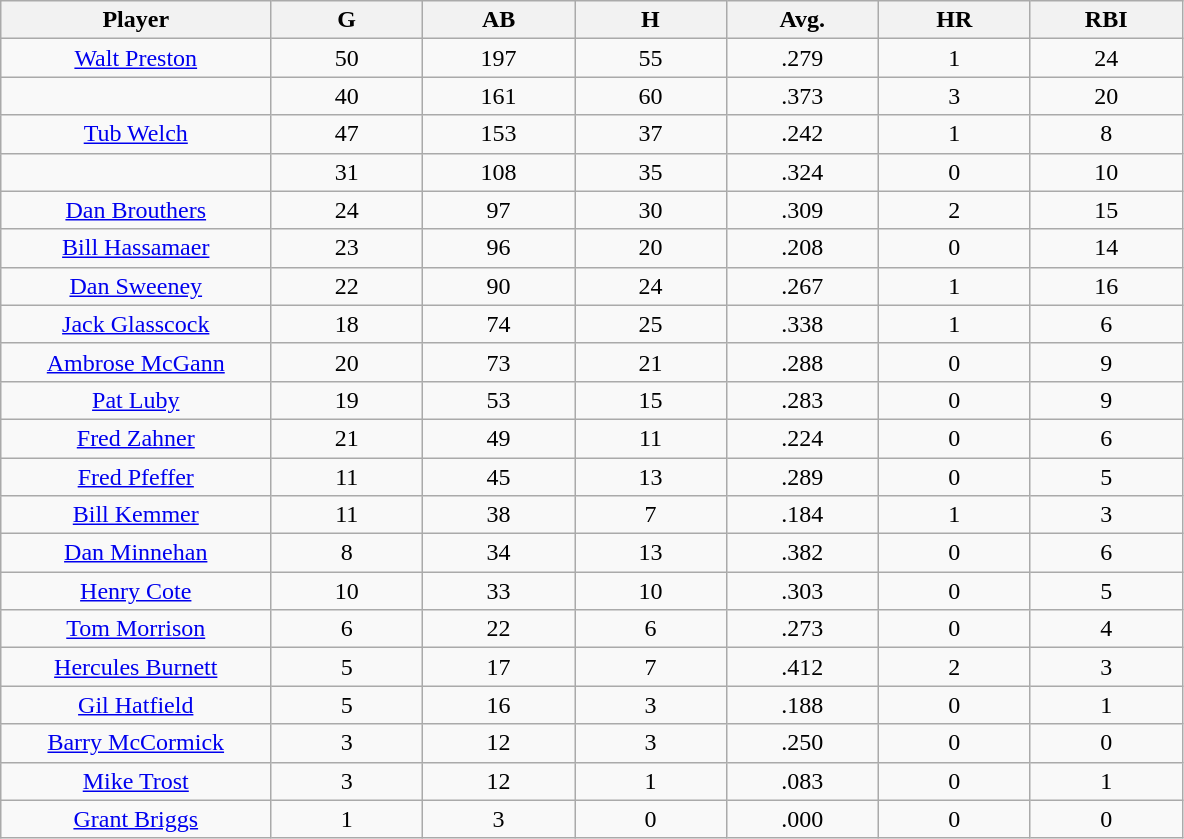<table class="wikitable sortable">
<tr>
<th bgcolor="#DDDDFF" width="16%">Player</th>
<th bgcolor="#DDDDFF" width="9%">G</th>
<th bgcolor="#DDDDFF" width="9%">AB</th>
<th bgcolor="#DDDDFF" width="9%">H</th>
<th bgcolor="#DDDDFF" width="9%">Avg.</th>
<th bgcolor="#DDDDFF" width="9%">HR</th>
<th bgcolor="#DDDDFF" width="9%">RBI</th>
</tr>
<tr align="center">
<td><a href='#'>Walt Preston</a></td>
<td>50</td>
<td>197</td>
<td>55</td>
<td>.279</td>
<td>1</td>
<td>24</td>
</tr>
<tr align=center>
<td></td>
<td>40</td>
<td>161</td>
<td>60</td>
<td>.373</td>
<td>3</td>
<td>20</td>
</tr>
<tr align="center">
<td><a href='#'>Tub Welch</a></td>
<td>47</td>
<td>153</td>
<td>37</td>
<td>.242</td>
<td>1</td>
<td>8</td>
</tr>
<tr align=center>
<td></td>
<td>31</td>
<td>108</td>
<td>35</td>
<td>.324</td>
<td>0</td>
<td>10</td>
</tr>
<tr align="center">
<td><a href='#'>Dan Brouthers</a></td>
<td>24</td>
<td>97</td>
<td>30</td>
<td>.309</td>
<td>2</td>
<td>15</td>
</tr>
<tr align=center>
<td><a href='#'>Bill Hassamaer</a></td>
<td>23</td>
<td>96</td>
<td>20</td>
<td>.208</td>
<td>0</td>
<td>14</td>
</tr>
<tr align=center>
<td><a href='#'>Dan Sweeney</a></td>
<td>22</td>
<td>90</td>
<td>24</td>
<td>.267</td>
<td>1</td>
<td>16</td>
</tr>
<tr align=center>
<td><a href='#'>Jack Glasscock</a></td>
<td>18</td>
<td>74</td>
<td>25</td>
<td>.338</td>
<td>1</td>
<td>6</td>
</tr>
<tr align=center>
<td><a href='#'>Ambrose McGann</a></td>
<td>20</td>
<td>73</td>
<td>21</td>
<td>.288</td>
<td>0</td>
<td>9</td>
</tr>
<tr align=center>
<td><a href='#'>Pat Luby</a></td>
<td>19</td>
<td>53</td>
<td>15</td>
<td>.283</td>
<td>0</td>
<td>9</td>
</tr>
<tr align=center>
<td><a href='#'>Fred Zahner</a></td>
<td>21</td>
<td>49</td>
<td>11</td>
<td>.224</td>
<td>0</td>
<td>6</td>
</tr>
<tr align=center>
<td><a href='#'>Fred Pfeffer</a></td>
<td>11</td>
<td>45</td>
<td>13</td>
<td>.289</td>
<td>0</td>
<td>5</td>
</tr>
<tr align=center>
<td><a href='#'>Bill Kemmer</a></td>
<td>11</td>
<td>38</td>
<td>7</td>
<td>.184</td>
<td>1</td>
<td>3</td>
</tr>
<tr align=center>
<td><a href='#'>Dan Minnehan</a></td>
<td>8</td>
<td>34</td>
<td>13</td>
<td>.382</td>
<td>0</td>
<td>6</td>
</tr>
<tr align=center>
<td><a href='#'>Henry Cote</a></td>
<td>10</td>
<td>33</td>
<td>10</td>
<td>.303</td>
<td>0</td>
<td>5</td>
</tr>
<tr align=center>
<td><a href='#'>Tom Morrison</a></td>
<td>6</td>
<td>22</td>
<td>6</td>
<td>.273</td>
<td>0</td>
<td>4</td>
</tr>
<tr align=center>
<td><a href='#'>Hercules Burnett</a></td>
<td>5</td>
<td>17</td>
<td>7</td>
<td>.412</td>
<td>2</td>
<td>3</td>
</tr>
<tr align=center>
<td><a href='#'>Gil Hatfield</a></td>
<td>5</td>
<td>16</td>
<td>3</td>
<td>.188</td>
<td>0</td>
<td>1</td>
</tr>
<tr align=center>
<td><a href='#'>Barry McCormick</a></td>
<td>3</td>
<td>12</td>
<td>3</td>
<td>.250</td>
<td>0</td>
<td>0</td>
</tr>
<tr align=center>
<td><a href='#'>Mike Trost</a></td>
<td>3</td>
<td>12</td>
<td>1</td>
<td>.083</td>
<td>0</td>
<td>1</td>
</tr>
<tr align=center>
<td><a href='#'>Grant Briggs</a></td>
<td>1</td>
<td>3</td>
<td>0</td>
<td>.000</td>
<td>0</td>
<td>0</td>
</tr>
</table>
